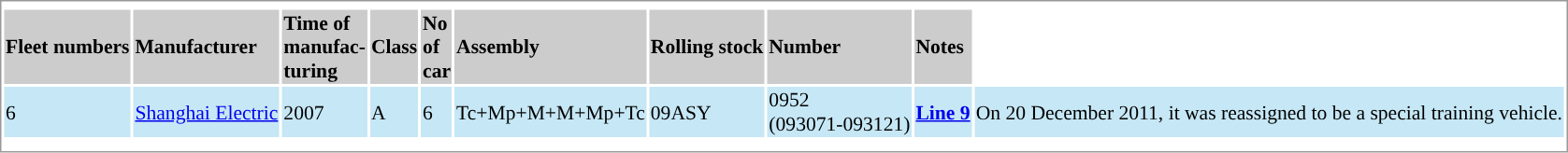<table border=0 style="border:1px solid #999;background-color:white;text-align:left;font-size:90%" class="mw-collapsible sortable">
<tr style="background: #">
<th colspan="9" style="text-align: center"></th>
</tr>
<tr bgcolor=#cccccc>
<th>Fleet numbers</th>
<th>Manufacturer</th>
<th>Time of <br> manufac-<br>turing</th>
<th>Class</th>
<th>No <br>of<br> car</th>
<th class="unsortable">Assembly</th>
<th>Rolling stock</th>
<th>Number</th>
<th class="unsortable">Notes<br><onlyinclude></th>
</tr>
<tr bgcolor=#c6e7f5>
<td>6</td>
<td><a href='#'>Shanghai Electric</a></td>
<td>2007</td>
<td>A</td>
<td>6</td>
<td>Tc+Mp+M+M+Mp+Tc</td>
<td>09ASY</td>
<td>0952<br>(093071-093121)<includeonly></td>
<td><a href='#'><span><strong>Line 9</strong></span></a></includeonly></td>
<td>On 20 December 2011, it was reassigned to be a special training vehicle.</onlyinclude></td>
</tr>
<tr style="background:#">
</tr>
<tr>
</tr>
<tr style="background: #">
<td colspan="9"></td>
</tr>
</table>
